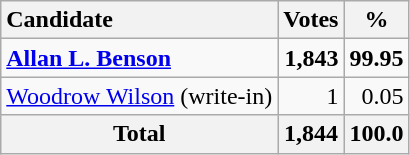<table class="wikitable sortable" style="text-align:right;">
<tr>
<th style="text-align:left;">Candidate</th>
<th>Votes</th>
<th>%</th>
</tr>
<tr>
<td style="text-align:left;" data-sort-name="Benson, Allan L."><strong><a href='#'>Allan L. Benson</a></strong></td>
<td><strong>1,843</strong></td>
<td><strong>99.95</strong></td>
</tr>
<tr>
<td style="text-align:left;" data-sort-name="Wilson, Woodrow"><a href='#'>Woodrow Wilson</a> (write-in)</td>
<td>1</td>
<td>0.05</td>
</tr>
<tr>
<th>Total</th>
<th>1,844</th>
<th>100.0</th>
</tr>
</table>
